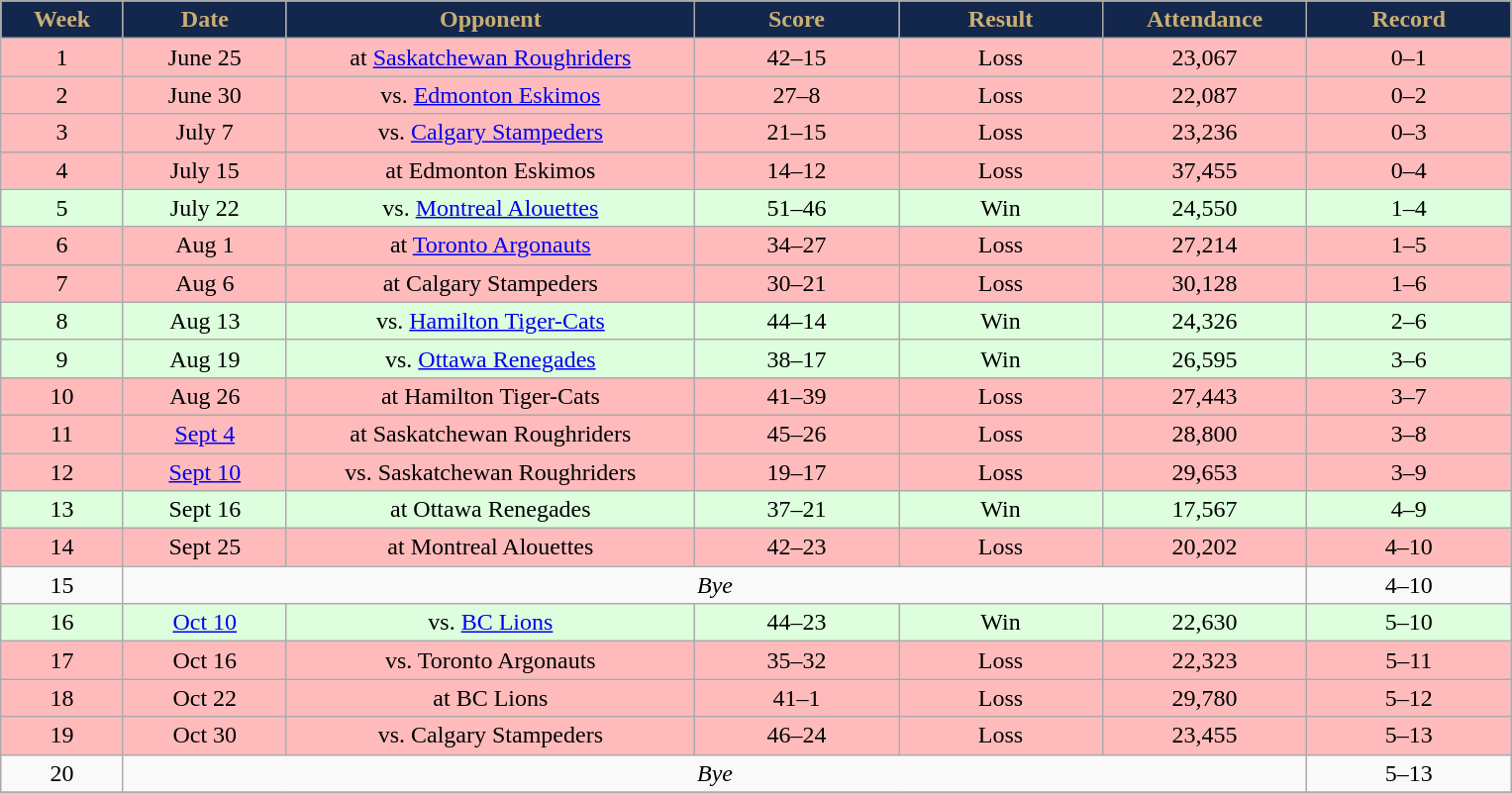<table class="wikitable sortable sortable">
<tr>
<th style="background:#13264B;color:#C9AF74;" width="6%">Week</th>
<th style="background:#13264B;color:#C9AF74;" width="8%">Date</th>
<th style="background:#13264B;color:#C9AF74;" width="20%">Opponent</th>
<th style="background:#13264B;color:#C9AF74;" width="10%">Score</th>
<th style="background:#13264B;color:#C9AF74;" width="10%">Result</th>
<th style="background:#13264B;color:#C9AF74;" width="10%">Attendance</th>
<th style="background:#13264B;color:#C9AF74;" width="10%">Record</th>
</tr>
<tr align="center" bgcolor="#ffbbbb">
<td>1</td>
<td>June 25</td>
<td>at <a href='#'>Saskatchewan Roughriders</a></td>
<td>42–15</td>
<td>Loss</td>
<td>23,067</td>
<td>0–1</td>
</tr>
<tr align="center" bgcolor="#ffbbbb">
<td>2</td>
<td>June 30</td>
<td>vs. <a href='#'>Edmonton Eskimos</a></td>
<td>27–8</td>
<td>Loss</td>
<td>22,087</td>
<td>0–2</td>
</tr>
<tr align="center" bgcolor="#ffbbbb">
<td>3</td>
<td>July 7</td>
<td>vs. <a href='#'>Calgary Stampeders</a></td>
<td>21–15</td>
<td>Loss</td>
<td>23,236</td>
<td>0–3</td>
</tr>
<tr align="center" bgcolor="#ffbbbb">
<td>4</td>
<td>July 15</td>
<td>at Edmonton Eskimos</td>
<td>14–12</td>
<td>Loss</td>
<td>37,455</td>
<td>0–4</td>
</tr>
<tr align="center" bgcolor="#ddffdd">
<td>5</td>
<td>July 22</td>
<td>vs. <a href='#'>Montreal Alouettes</a></td>
<td>51–46</td>
<td>Win</td>
<td>24,550</td>
<td>1–4</td>
</tr>
<tr align="center" bgcolor="#ffbbbb">
<td>6</td>
<td>Aug 1</td>
<td>at <a href='#'>Toronto Argonauts</a></td>
<td>34–27</td>
<td>Loss</td>
<td>27,214</td>
<td>1–5</td>
</tr>
<tr align="center" bgcolor="#ffbbbb">
<td>7</td>
<td>Aug 6</td>
<td>at Calgary Stampeders</td>
<td>30–21</td>
<td>Loss</td>
<td>30,128</td>
<td>1–6</td>
</tr>
<tr align="center" bgcolor="#ddffdd">
<td>8</td>
<td>Aug 13</td>
<td>vs. <a href='#'>Hamilton Tiger-Cats</a></td>
<td>44–14</td>
<td>Win</td>
<td>24,326</td>
<td>2–6</td>
</tr>
<tr align="center" bgcolor="#ddffdd">
<td>9</td>
<td>Aug 19</td>
<td>vs. <a href='#'>Ottawa Renegades</a></td>
<td>38–17</td>
<td>Win</td>
<td>26,595</td>
<td>3–6</td>
</tr>
<tr align="center" bgcolor="#ffbbbb">
<td>10</td>
<td>Aug 26</td>
<td>at Hamilton Tiger-Cats</td>
<td>41–39</td>
<td>Loss</td>
<td>27,443</td>
<td>3–7</td>
</tr>
<tr align="center" bgcolor="#ffbbbb">
<td>11</td>
<td><a href='#'>Sept 4</a></td>
<td>at Saskatchewan Roughriders</td>
<td>45–26</td>
<td>Loss</td>
<td>28,800</td>
<td>3–8</td>
</tr>
<tr align="center" bgcolor="#ffbbbb">
<td>12</td>
<td><a href='#'>Sept 10</a></td>
<td>vs. Saskatchewan Roughriders</td>
<td>19–17</td>
<td>Loss</td>
<td>29,653</td>
<td>3–9</td>
</tr>
<tr align="center" bgcolor="#ddffdd">
<td>13</td>
<td>Sept 16</td>
<td>at Ottawa Renegades</td>
<td>37–21</td>
<td>Win</td>
<td>17,567</td>
<td>4–9</td>
</tr>
<tr align="center" bgcolor="ffbbbb">
<td>14</td>
<td>Sept 25</td>
<td>at Montreal Alouettes</td>
<td>42–23</td>
<td>Loss</td>
<td>20,202</td>
<td>4–10</td>
</tr>
<tr align="center">
<td>15</td>
<td colSpan=5 align="center"><em>Bye</em></td>
<td>4–10</td>
</tr>
<tr align="center" bgcolor="#ddffdd">
<td>16</td>
<td><a href='#'>Oct 10</a></td>
<td>vs. <a href='#'>BC Lions</a></td>
<td>44–23</td>
<td>Win</td>
<td>22,630</td>
<td>5–10</td>
</tr>
<tr align="center" bgcolor="ffbbbb">
<td>17</td>
<td>Oct 16</td>
<td>vs. Toronto Argonauts</td>
<td>35–32</td>
<td>Loss</td>
<td>22,323</td>
<td>5–11</td>
</tr>
<tr align="center" bgcolor="#ffbbbb">
<td>18</td>
<td>Oct 22</td>
<td>at BC Lions</td>
<td>41–1</td>
<td>Loss</td>
<td>29,780</td>
<td>5–12</td>
</tr>
<tr align="center" bgcolor="#ffbbbb">
<td>19</td>
<td>Oct 30</td>
<td>vs. Calgary Stampeders</td>
<td>46–24</td>
<td>Loss</td>
<td>23,455</td>
<td>5–13</td>
</tr>
<tr align="center">
<td>20</td>
<td colSpan=5 align="center"><em>Bye</em></td>
<td>5–13</td>
</tr>
<tr>
</tr>
</table>
